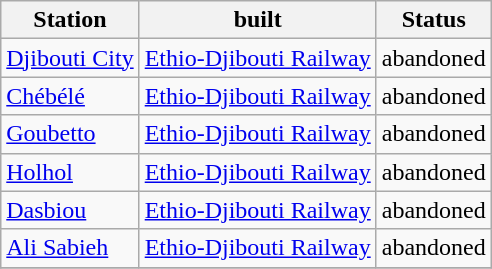<table class="wikitable sortable mw-collapsible">
<tr>
<th scope="col">Station</th>
<th scope="col">built</th>
<th scope="col">Status</th>
</tr>
<tr>
<td><a href='#'>Djibouti City</a></td>
<td><a href='#'>Ethio-Djibouti Railway</a></td>
<td>abandoned</td>
</tr>
<tr>
<td><a href='#'>Chébélé</a></td>
<td><a href='#'>Ethio-Djibouti Railway</a></td>
<td>abandoned</td>
</tr>
<tr>
<td><a href='#'>Goubetto</a></td>
<td><a href='#'>Ethio-Djibouti Railway</a></td>
<td>abandoned</td>
</tr>
<tr>
<td><a href='#'>Holhol</a></td>
<td><a href='#'>Ethio-Djibouti Railway</a></td>
<td>abandoned</td>
</tr>
<tr>
<td><a href='#'>Dasbiou</a></td>
<td><a href='#'>Ethio-Djibouti Railway</a></td>
<td>abandoned</td>
</tr>
<tr>
<td><a href='#'>Ali Sabieh</a></td>
<td><a href='#'>Ethio-Djibouti Railway</a></td>
<td>abandoned</td>
</tr>
<tr>
</tr>
</table>
